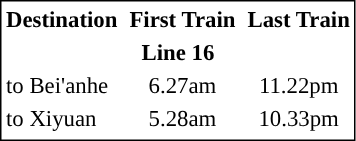<table style="text-align:centre; font-size:95%; border:1px solid black">
<tr>
<th>Destination</th>
<th></th>
<th>First Train</th>
<th></th>
<th>Last Train</th>
</tr>
<tr>
<th colspan="7" style="background-color:#">Line 16</th>
</tr>
<tr>
<td>to Bei'anhe</td>
<td></td>
<td style="text-align:center">6.27am</td>
<td></td>
<td style="text-align:center">11.22pm</td>
</tr>
<tr>
<td>to Xiyuan</td>
<td></td>
<td style="text-align:center">5.28am</td>
<td></td>
<td style="text-align:center">10.33pm</td>
</tr>
<tr>
</tr>
</table>
